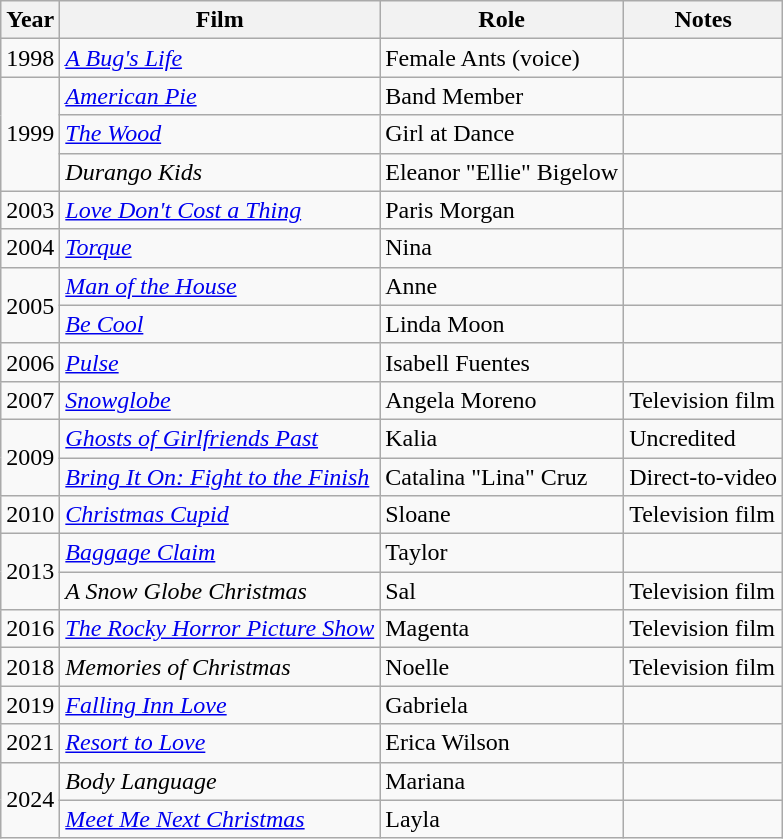<table class="wikitable sortable">
<tr>
<th>Year</th>
<th>Film</th>
<th>Role</th>
<th>Notes</th>
</tr>
<tr>
<td>1998</td>
<td><em><a href='#'>A Bug's Life</a></em></td>
<td>Female Ants (voice)</td>
<td></td>
</tr>
<tr>
<td rowspan="3">1999</td>
<td><em><a href='#'>American Pie</a></em></td>
<td>Band Member</td>
<td></td>
</tr>
<tr>
<td><em><a href='#'>The Wood</a></em></td>
<td>Girl at Dance</td>
<td></td>
</tr>
<tr>
<td><em>Durango Kids</em></td>
<td>Eleanor "Ellie" Bigelow</td>
<td></td>
</tr>
<tr>
<td>2003</td>
<td><em><a href='#'>Love Don't Cost a Thing</a></em></td>
<td>Paris Morgan</td>
<td></td>
</tr>
<tr>
<td>2004</td>
<td><em><a href='#'>Torque</a></em></td>
<td>Nina</td>
<td></td>
</tr>
<tr>
<td rowspan="2">2005</td>
<td><em><a href='#'>Man of the House</a></em></td>
<td>Anne</td>
<td></td>
</tr>
<tr>
<td><em><a href='#'>Be Cool</a></em></td>
<td>Linda Moon</td>
<td></td>
</tr>
<tr>
<td>2006</td>
<td><em><a href='#'>Pulse</a></em></td>
<td>Isabell Fuentes</td>
<td></td>
</tr>
<tr>
<td>2007</td>
<td><em><a href='#'>Snowglobe</a></em></td>
<td>Angela Moreno</td>
<td>Television film</td>
</tr>
<tr>
<td rowspan="2">2009</td>
<td><em><a href='#'>Ghosts of Girlfriends Past</a></em></td>
<td>Kalia</td>
<td>Uncredited</td>
</tr>
<tr>
<td><em><a href='#'>Bring It On: Fight to the Finish</a></em></td>
<td>Catalina "Lina" Cruz</td>
<td>Direct-to-video</td>
</tr>
<tr>
<td>2010</td>
<td><em><a href='#'>Christmas Cupid</a></em></td>
<td>Sloane</td>
<td>Television film</td>
</tr>
<tr>
<td rowspan="2">2013</td>
<td><em><a href='#'>Baggage Claim</a></em></td>
<td>Taylor</td>
<td></td>
</tr>
<tr>
<td><em>A Snow Globe Christmas</em></td>
<td>Sal</td>
<td>Television film</td>
</tr>
<tr>
<td>2016</td>
<td><em><a href='#'>The Rocky Horror Picture Show</a></em></td>
<td>Magenta</td>
<td>Television film</td>
</tr>
<tr>
<td>2018</td>
<td><em>Memories of Christmas</em></td>
<td>Noelle</td>
<td>Television film</td>
</tr>
<tr>
<td>2019</td>
<td><em><a href='#'>Falling Inn Love</a></em></td>
<td>Gabriela</td>
<td></td>
</tr>
<tr>
<td>2021</td>
<td><em><a href='#'>Resort to Love</a></em></td>
<td>Erica Wilson</td>
<td></td>
</tr>
<tr>
<td rowspan="2">2024</td>
<td><em>Body Language</em></td>
<td>Mariana</td>
<td></td>
</tr>
<tr>
<td><em><a href='#'>Meet Me Next Christmas</a></em></td>
<td>Layla</td>
<td></td>
</tr>
</table>
